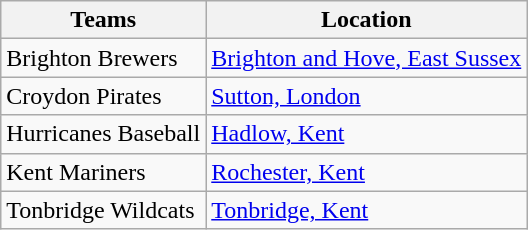<table class="wikitable sortable">
<tr>
<th>Teams</th>
<th>Location</th>
</tr>
<tr>
<td>Brighton Brewers</td>
<td rowspan="1"><a href='#'>Brighton and Hove, East Sussex</a></td>
</tr>
<tr>
<td>Croydon Pirates</td>
<td><a href='#'>Sutton, London</a></td>
</tr>
<tr>
<td>Hurricanes Baseball</td>
<td><a href='#'>Hadlow, Kent</a></td>
</tr>
<tr>
<td>Kent Mariners</td>
<td><a href='#'>Rochester, Kent</a></td>
</tr>
<tr>
<td>Tonbridge Wildcats</td>
<td><a href='#'>Tonbridge, Kent</a></td>
</tr>
</table>
